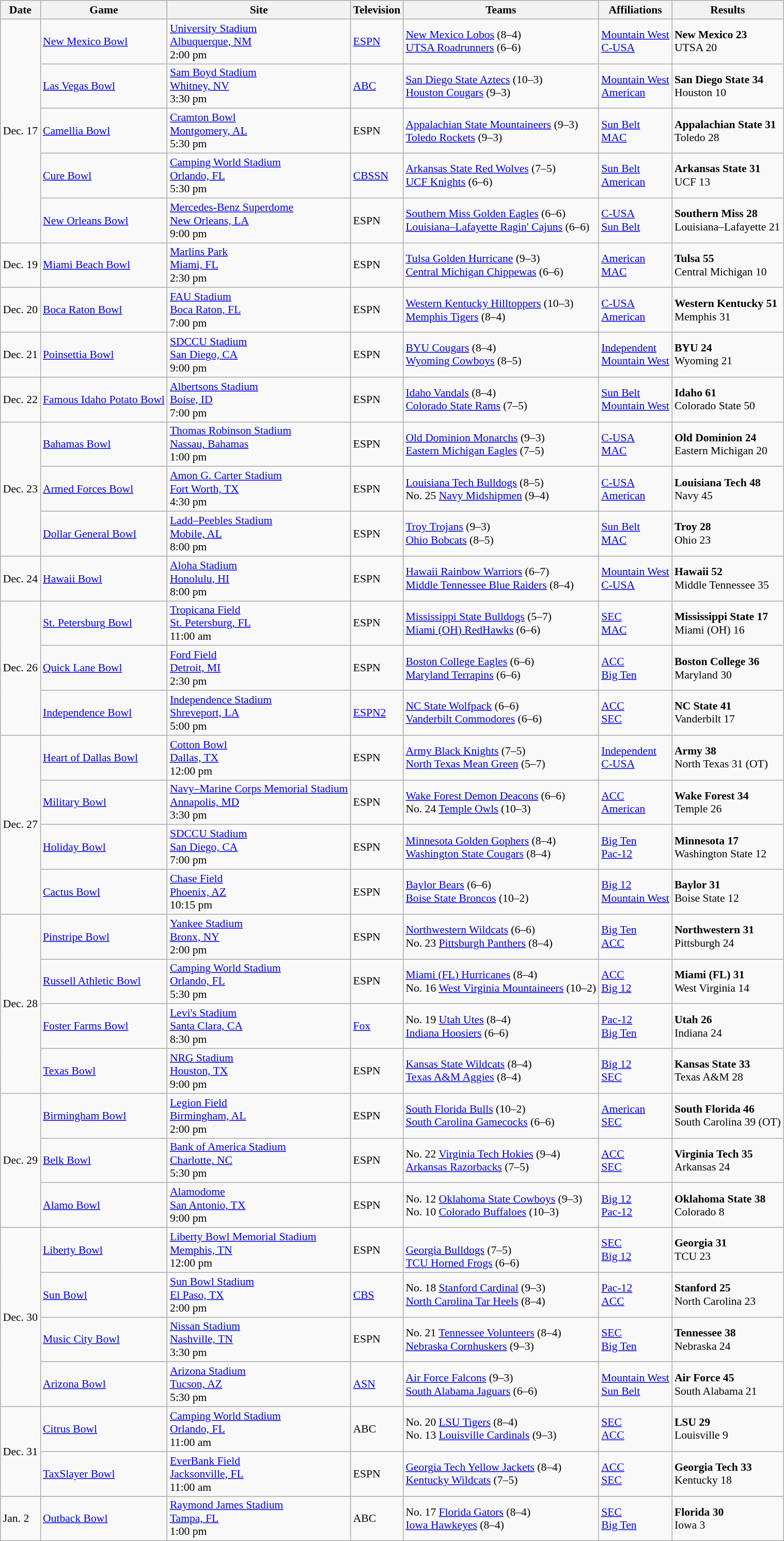<table class="wikitable" style="font-size:90%;">
<tr>
<th>Date</th>
<th>Game</th>
<th>Site</th>
<th>Television</th>
<th>Teams</th>
<th>Affiliations</th>
<th>Results</th>
</tr>
<tr>
<td rowspan = 5 style=white-space:nowrap>Dec. 17</td>
<td><a href='#'>New Mexico Bowl</a></td>
<td><a href='#'>University Stadium</a><br><a href='#'>Albuquerque, NM</a><br>2:00 pm</td>
<td><a href='#'>ESPN</a></td>
<td><a href='#'>New Mexico Lobos</a> (8–4)<br><a href='#'>UTSA Roadrunners</a> (6–6)</td>
<td><a href='#'>Mountain West</a><br><a href='#'>C-USA</a></td>
<td style=white-space:nowrap><strong>New Mexico 23</strong><br>UTSA 20</td>
</tr>
<tr>
<td><a href='#'>Las Vegas Bowl</a></td>
<td><a href='#'>Sam Boyd Stadium</a><br><a href='#'>Whitney, NV</a><br>3:30 pm</td>
<td><a href='#'>ABC</a></td>
<td><a href='#'>San Diego State Aztecs</a> (10–3)<br><a href='#'>Houston Cougars</a> (9–3)</td>
<td><a href='#'>Mountain West</a><br><a href='#'>American</a></td>
<td style=white-space:nowrap><strong>San Diego State 34</strong><br>Houston 10</td>
</tr>
<tr>
<td><a href='#'>Camellia Bowl</a></td>
<td><a href='#'>Cramton Bowl</a><br><a href='#'>Montgomery, AL</a><br>5:30 pm</td>
<td>ESPN</td>
<td><a href='#'>Appalachian State Mountaineers</a> (9–3)<br><a href='#'>Toledo Rockets</a> (9–3)</td>
<td><a href='#'>Sun Belt</a><br><a href='#'>MAC</a></td>
<td style=white-space:nowrap><strong>Appalachian State 31</strong><br>Toledo 28</td>
</tr>
<tr>
<td><a href='#'>Cure Bowl</a></td>
<td><a href='#'>Camping World Stadium</a><br><a href='#'>Orlando, FL</a><br>5:30 pm</td>
<td><a href='#'>CBSSN</a></td>
<td><a href='#'>Arkansas State Red Wolves</a> (7–5)<br><a href='#'>UCF Knights</a> (6–6)</td>
<td><a href='#'>Sun Belt</a><br><a href='#'>American</a></td>
<td style=white-space:nowrap><strong>Arkansas State 31</strong><br>UCF 13</td>
</tr>
<tr>
<td><a href='#'>New Orleans Bowl</a></td>
<td><a href='#'>Mercedes-Benz Superdome</a><br><a href='#'>New Orleans, LA</a><br>9:00 pm</td>
<td>ESPN</td>
<td><a href='#'>Southern Miss Golden Eagles</a> (6–6)<br><a href='#'>Louisiana–Lafayette Ragin' Cajuns</a> (6–6)</td>
<td><a href='#'>C-USA</a><br><a href='#'>Sun Belt</a></td>
<td style=white-space:nowrap><strong>Southern Miss 28</strong><br>Louisiana–Lafayette 21</td>
</tr>
<tr>
<td>Dec. 19</td>
<td><a href='#'>Miami Beach Bowl</a></td>
<td><a href='#'>Marlins Park</a><br><a href='#'>Miami, FL</a><br>2:30 pm</td>
<td>ESPN</td>
<td><a href='#'>Tulsa Golden Hurricane</a> (9–3)<br><a href='#'>Central Michigan Chippewas</a> (6–6)</td>
<td><a href='#'>American</a><br><a href='#'>MAC</a></td>
<td style=white-space:nowrap><strong>Tulsa 55</strong><br>Central Michigan 10</td>
</tr>
<tr>
<td>Dec. 20</td>
<td><a href='#'>Boca Raton Bowl</a></td>
<td><a href='#'>FAU Stadium</a><br><a href='#'>Boca Raton, FL</a><br>7:00 pm</td>
<td>ESPN</td>
<td><a href='#'>Western Kentucky Hilltoppers</a> (10–3)<br><a href='#'>Memphis Tigers</a> (8–4)</td>
<td><a href='#'>C-USA</a><br><a href='#'>American</a></td>
<td style=white-space:nowrap><strong>Western Kentucky 51</strong><br>Memphis 31</td>
</tr>
<tr>
<td>Dec. 21</td>
<td><a href='#'>Poinsettia Bowl</a></td>
<td><a href='#'>SDCCU Stadium</a><br><a href='#'>San Diego, CA</a><br>9:00 pm</td>
<td>ESPN</td>
<td><a href='#'>BYU Cougars</a> (8–4)<br><a href='#'>Wyoming Cowboys</a> (8–5)</td>
<td><a href='#'>Independent</a><br><a href='#'>Mountain West</a></td>
<td style=white-space:nowrap><strong>BYU 24</strong><br>Wyoming 21</td>
</tr>
<tr>
<td>Dec. 22</td>
<td><a href='#'>Famous Idaho Potato Bowl</a></td>
<td><a href='#'>Albertsons Stadium</a><br><a href='#'>Boise, ID</a><br>7:00 pm</td>
<td>ESPN</td>
<td><a href='#'>Idaho Vandals</a> (8–4)<br><a href='#'>Colorado State Rams</a> (7–5)</td>
<td><a href='#'>Sun Belt</a><br><a href='#'>Mountain West</a></td>
<td style=white-space:nowrap><strong>Idaho 61</strong><br>Colorado State 50</td>
</tr>
<tr>
<td rowspan=3>Dec. 23</td>
<td><a href='#'>Bahamas Bowl</a></td>
<td><a href='#'>Thomas Robinson Stadium</a><br><a href='#'>Nassau, Bahamas</a><br>1:00 pm</td>
<td>ESPN</td>
<td><a href='#'>Old Dominion Monarchs</a> (9–3)<br><a href='#'>Eastern Michigan Eagles</a> (7–5)</td>
<td><a href='#'>C-USA</a><br><a href='#'>MAC</a></td>
<td style=white-space:nowrap><strong>Old Dominion 24</strong><br>Eastern Michigan 20</td>
</tr>
<tr>
<td><a href='#'>Armed Forces Bowl</a></td>
<td><a href='#'>Amon G. Carter Stadium</a><br><a href='#'>Fort Worth, TX</a><br>4:30 pm</td>
<td>ESPN</td>
<td><a href='#'>Louisiana Tech Bulldogs</a> (8–5)<br>No. 25 <a href='#'>Navy Midshipmen</a> (9–4)</td>
<td><a href='#'>C-USA</a><br><a href='#'>American</a></td>
<td style=white-space:nowrap><strong>Louisiana Tech 48</strong><br>Navy 45</td>
</tr>
<tr>
<td><a href='#'>Dollar General Bowl</a></td>
<td><a href='#'>Ladd–Peebles Stadium</a><br><a href='#'>Mobile, AL</a><br>8:00 pm</td>
<td>ESPN</td>
<td><a href='#'>Troy Trojans</a> (9–3)<br><a href='#'>Ohio Bobcats</a> (8–5)</td>
<td><a href='#'>Sun Belt</a><br><a href='#'>MAC</a></td>
<td style=white-space:nowrap><strong>Troy 28</strong><br>Ohio 23</td>
</tr>
<tr>
<td>Dec. 24</td>
<td><a href='#'>Hawaii Bowl</a></td>
<td><a href='#'>Aloha Stadium</a><br><a href='#'>Honolulu, HI</a><br>8:00 pm</td>
<td>ESPN</td>
<td><a href='#'>Hawaii Rainbow Warriors</a> (6–7)<br><a href='#'>Middle Tennessee Blue Raiders</a> (8–4)</td>
<td><a href='#'>Mountain West</a><br><a href='#'>C-USA</a></td>
<td style=white-space:nowrap><strong>Hawaii 52</strong><br>Middle Tennessee 35</td>
</tr>
<tr>
<td rowspan=3>Dec. 26</td>
<td><a href='#'>St. Petersburg Bowl</a></td>
<td><a href='#'>Tropicana Field</a><br><a href='#'>St. Petersburg, FL</a><br>11:00 am</td>
<td>ESPN</td>
<td><a href='#'>Mississippi State Bulldogs</a> (5–7)<br><a href='#'>Miami (OH) RedHawks</a> (6–6)</td>
<td><a href='#'>SEC</a><br><a href='#'>MAC</a></td>
<td style=white-space:nowrap><strong>Mississippi State 17</strong><br>Miami (OH) 16</td>
</tr>
<tr>
<td><a href='#'>Quick Lane Bowl</a></td>
<td><a href='#'>Ford Field</a><br><a href='#'>Detroit, MI</a><br>2:30 pm</td>
<td>ESPN</td>
<td><a href='#'>Boston College Eagles</a> (6–6)<br><a href='#'>Maryland Terrapins</a> (6–6)</td>
<td><a href='#'>ACC</a><br><a href='#'>Big Ten</a></td>
<td style=white-space:nowrap><strong>Boston College 36</strong><br>Maryland 30</td>
</tr>
<tr>
<td><a href='#'>Independence Bowl</a></td>
<td><a href='#'>Independence Stadium</a><br><a href='#'>Shreveport, LA</a><br>5:00 pm</td>
<td><a href='#'>ESPN2</a></td>
<td><a href='#'>NC State Wolfpack</a> (6–6)<br><a href='#'>Vanderbilt Commodores</a> (6–6)</td>
<td><a href='#'>ACC</a><br><a href='#'>SEC</a></td>
<td style=white-space:nowrap><strong>NC State 41</strong><br>Vanderbilt 17</td>
</tr>
<tr>
<td rowspan=4>Dec. 27</td>
<td><a href='#'>Heart of Dallas Bowl</a></td>
<td><a href='#'>Cotton Bowl</a><br><a href='#'>Dallas, TX</a><br>12:00 pm</td>
<td>ESPN</td>
<td><a href='#'>Army Black Knights</a> (7–5)<br><a href='#'>North Texas Mean Green</a> (5–7)</td>
<td><a href='#'>Independent</a><br><a href='#'>C-USA</a></td>
<td style=white-space:nowrap><strong>Army 38</strong><br>North Texas 31 (OT)</td>
</tr>
<tr>
<td><a href='#'>Military Bowl</a></td>
<td><a href='#'>Navy–Marine Corps Memorial Stadium</a><br><a href='#'>Annapolis, MD</a><br>3:30 pm</td>
<td>ESPN</td>
<td><a href='#'>Wake Forest Demon Deacons</a> (6–6)<br>No. 24 <a href='#'>Temple Owls</a> (10–3)</td>
<td><a href='#'>ACC</a><br><a href='#'>American</a></td>
<td style=white-space:nowrap><strong>Wake Forest 34</strong><br>Temple 26</td>
</tr>
<tr>
<td><a href='#'>Holiday Bowl</a></td>
<td><a href='#'>SDCCU Stadium</a><br><a href='#'>San Diego, CA</a><br>7:00 pm</td>
<td>ESPN</td>
<td><a href='#'>Minnesota Golden Gophers</a> (8–4)<br><a href='#'>Washington State Cougars</a> (8–4)</td>
<td><a href='#'>Big Ten</a><br><a href='#'>Pac-12</a></td>
<td style=white-space:nowrap><strong>Minnesota 17</strong><br>Washington State 12</td>
</tr>
<tr>
<td><a href='#'>Cactus Bowl</a></td>
<td><a href='#'>Chase Field</a><br><a href='#'>Phoenix, AZ</a><br>10:15 pm</td>
<td>ESPN</td>
<td><a href='#'>Baylor Bears</a> (6–6)<br><a href='#'>Boise State Broncos</a> (10–2)</td>
<td><a href='#'>Big 12</a><br><a href='#'>Mountain West</a></td>
<td style=white-space:nowrap><strong>Baylor 31</strong><br>Boise State 12</td>
</tr>
<tr>
<td rowspan=4>Dec. 28</td>
<td><a href='#'>Pinstripe Bowl</a></td>
<td><a href='#'>Yankee Stadium</a><br><a href='#'>Bronx, NY</a><br>2:00 pm</td>
<td>ESPN</td>
<td><a href='#'>Northwestern Wildcats</a> (6–6)<br>No. 23 <a href='#'>Pittsburgh Panthers</a> (8–4)</td>
<td><a href='#'>Big Ten</a><br><a href='#'>ACC</a></td>
<td style=white-space:nowrap><strong>Northwestern 31</strong><br>Pittsburgh 24</td>
</tr>
<tr>
<td><a href='#'>Russell Athletic Bowl</a></td>
<td><a href='#'>Camping World Stadium</a><br><a href='#'>Orlando, FL</a><br>5:30 pm</td>
<td>ESPN</td>
<td><a href='#'>Miami (FL) Hurricanes</a> (8–4)<br>No. 16 <a href='#'>West Virginia Mountaineers</a> (10–2)</td>
<td><a href='#'>ACC</a><br><a href='#'>Big 12</a></td>
<td style=white-space:nowrap><strong>Miami (FL) 31</strong><br>West Virginia 14</td>
</tr>
<tr>
<td><a href='#'>Foster Farms Bowl</a></td>
<td><a href='#'>Levi's Stadium</a><br><a href='#'>Santa Clara, CA</a><br>8:30 pm</td>
<td><a href='#'>Fox</a></td>
<td>No. 19 <a href='#'>Utah Utes</a> (8–4)<br><a href='#'>Indiana Hoosiers</a> (6–6)</td>
<td><a href='#'>Pac-12</a><br><a href='#'>Big Ten</a></td>
<td style=white-space:nowrap><strong>Utah 26</strong><br>Indiana 24</td>
</tr>
<tr>
<td><a href='#'>Texas Bowl</a></td>
<td><a href='#'>NRG Stadium</a><br><a href='#'>Houston, TX</a><br>9:00 pm</td>
<td>ESPN</td>
<td><a href='#'>Kansas State Wildcats</a> (8–4)<br><a href='#'>Texas A&M Aggies</a> (8–4)</td>
<td><a href='#'>Big 12</a><br><a href='#'>SEC</a></td>
<td style=white-space:nowrap><strong>Kansas State 33</strong><br>Texas A&M 28</td>
</tr>
<tr>
<td rowspan=3>Dec. 29</td>
<td><a href='#'>Birmingham Bowl</a></td>
<td><a href='#'>Legion Field</a><br><a href='#'>Birmingham, AL</a><br>2:00 pm</td>
<td>ESPN</td>
<td><a href='#'>South Florida Bulls</a> (10–2)<br><a href='#'>South Carolina Gamecocks</a> (6–6)</td>
<td><a href='#'>American</a><br><a href='#'>SEC</a></td>
<td style=white-space:nowrap><strong>South Florida 46</strong><br>South Carolina 39 (OT)</td>
</tr>
<tr>
<td><a href='#'>Belk Bowl</a></td>
<td><a href='#'>Bank of America Stadium</a><br><a href='#'>Charlotte, NC</a><br>5:30 pm</td>
<td>ESPN</td>
<td>No. 22 <a href='#'>Virginia Tech Hokies</a> (9–4)<br><a href='#'>Arkansas Razorbacks</a> (7–5)</td>
<td><a href='#'>ACC</a><br><a href='#'>SEC</a></td>
<td style=white-space:nowrap><strong>Virginia Tech 35</strong><br>Arkansas 24</td>
</tr>
<tr>
<td><a href='#'>Alamo Bowl</a></td>
<td><a href='#'>Alamodome</a><br><a href='#'>San Antonio, TX</a><br>9:00 pm</td>
<td>ESPN</td>
<td>No. 12 <a href='#'>Oklahoma State Cowboys</a> (9–3)<br>No. 10 <a href='#'>Colorado Buffaloes</a> (10–3)</td>
<td><a href='#'>Big 12</a><br><a href='#'>Pac-12</a></td>
<td style=white-space:nowrap><strong>Oklahoma State 38</strong><br>Colorado 8</td>
</tr>
<tr>
<td rowspan=4>Dec. 30</td>
<td><a href='#'>Liberty Bowl</a></td>
<td><a href='#'>Liberty Bowl Memorial Stadium</a><br><a href='#'>Memphis, TN</a><br>12:00 pm</td>
<td>ESPN</td>
<td><br><a href='#'>Georgia Bulldogs</a> (7–5)<br><a href='#'>TCU Horned Frogs</a> (6–6)</td>
<td><a href='#'>SEC</a><br><a href='#'>Big 12</a></td>
<td style=white-space:nowrap><strong>Georgia 31</strong><br>TCU 23</td>
</tr>
<tr>
<td><a href='#'>Sun Bowl</a></td>
<td><a href='#'>Sun Bowl Stadium</a><br><a href='#'>El Paso, TX</a><br>2:00 pm</td>
<td><a href='#'>CBS</a></td>
<td>No. 18 <a href='#'>Stanford Cardinal</a> (9–3)<br><a href='#'>North Carolina Tar Heels</a> (8–4)</td>
<td><a href='#'>Pac-12</a><br><a href='#'>ACC</a></td>
<td style=white-space:nowrap><strong>Stanford 25</strong><br>North Carolina 23</td>
</tr>
<tr>
<td><a href='#'>Music City Bowl</a></td>
<td><a href='#'>Nissan Stadium</a><br><a href='#'>Nashville, TN</a><br>3:30 pm</td>
<td>ESPN</td>
<td>No. 21 <a href='#'>Tennessee Volunteers</a> (8–4)<br><a href='#'>Nebraska Cornhuskers</a> (9–3)</td>
<td><a href='#'>SEC</a><br><a href='#'>Big Ten</a></td>
<td style=white-space:nowrap><strong>Tennessee 38</strong><br>Nebraska 24</td>
</tr>
<tr>
<td><a href='#'>Arizona Bowl</a></td>
<td><a href='#'>Arizona Stadium</a><br><a href='#'>Tucson, AZ</a><br>5:30 pm</td>
<td><a href='#'>ASN</a></td>
<td><a href='#'>Air Force Falcons</a> (9–3)<br><a href='#'>South Alabama Jaguars</a> (6–6)</td>
<td><a href='#'>Mountain West</a><br><a href='#'>Sun Belt</a></td>
<td style=white-space:nowrap><strong>Air Force 45</strong><br>South Alabama 21</td>
</tr>
<tr>
<td rowspan=2>Dec. 31</td>
<td><a href='#'>Citrus Bowl</a></td>
<td><a href='#'>Camping World Stadium</a><br><a href='#'>Orlando, FL</a><br>11:00 am</td>
<td>ABC</td>
<td>No. 20 <a href='#'>LSU Tigers</a> (8–4)<br>No. 13 <a href='#'>Louisville Cardinals</a> (9–3)</td>
<td><a href='#'>SEC</a><br><a href='#'>ACC</a></td>
<td style=white-space:nowrap><strong>LSU 29</strong><br>Louisville 9</td>
</tr>
<tr>
<td><a href='#'>TaxSlayer Bowl</a></td>
<td><a href='#'>EverBank Field</a><br><a href='#'>Jacksonville, FL</a><br>11:00 am</td>
<td>ESPN</td>
<td><a href='#'>Georgia Tech Yellow Jackets</a> (8–4)<br><a href='#'>Kentucky Wildcats</a> (7–5)</td>
<td><a href='#'>ACC</a><br><a href='#'>SEC</a></td>
<td style=white-space:nowrap><strong>Georgia Tech 33</strong><br>Kentucky 18</td>
</tr>
<tr>
<td>Jan. 2</td>
<td><a href='#'>Outback Bowl</a></td>
<td><a href='#'>Raymond James Stadium</a><br><a href='#'>Tampa, FL</a><br>1:00 pm</td>
<td>ABC</td>
<td>No. 17 <a href='#'>Florida Gators</a> (8–4)<br><a href='#'>Iowa Hawkeyes</a> (8–4)</td>
<td><a href='#'>SEC</a><br><a href='#'>Big Ten</a></td>
<td style=white-space:nowrap><strong>Florida 30</strong><br>Iowa 3</td>
</tr>
</table>
